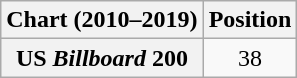<table class="wikitable plainrowheaders" style="text-align:center">
<tr>
<th scope="col">Chart (2010–2019)</th>
<th scope="col">Position</th>
</tr>
<tr>
<th scope="row">US <em>Billboard</em> 200</th>
<td>38</td>
</tr>
</table>
